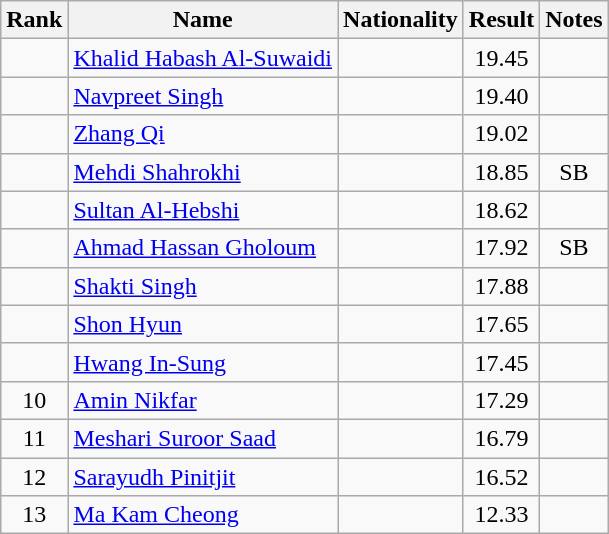<table class="wikitable sortable" style="text-align:center">
<tr>
<th>Rank</th>
<th>Name</th>
<th>Nationality</th>
<th>Result</th>
<th>Notes</th>
</tr>
<tr>
<td></td>
<td align=left><a href='#'>Khalid Habash Al-Suwaidi</a></td>
<td align=left></td>
<td>19.45</td>
<td></td>
</tr>
<tr>
<td></td>
<td align=left><a href='#'>Navpreet Singh</a></td>
<td align=left></td>
<td>19.40</td>
<td></td>
</tr>
<tr>
<td></td>
<td align=left><a href='#'>Zhang Qi</a></td>
<td align=left></td>
<td>19.02</td>
<td></td>
</tr>
<tr>
<td></td>
<td align=left><a href='#'>Mehdi Shahrokhi</a></td>
<td align=left></td>
<td>18.85</td>
<td>SB</td>
</tr>
<tr>
<td></td>
<td align=left><a href='#'>Sultan Al-Hebshi</a></td>
<td align=left></td>
<td>18.62</td>
<td></td>
</tr>
<tr>
<td></td>
<td align=left><a href='#'>Ahmad Hassan Gholoum</a></td>
<td align=left></td>
<td>17.92</td>
<td>SB</td>
</tr>
<tr>
<td></td>
<td align=left><a href='#'>Shakti Singh</a></td>
<td align=left></td>
<td>17.88</td>
<td></td>
</tr>
<tr>
<td></td>
<td align=left><a href='#'>Shon Hyun</a></td>
<td align=left></td>
<td>17.65</td>
<td></td>
</tr>
<tr>
<td></td>
<td align=left><a href='#'>Hwang In-Sung</a></td>
<td align=left></td>
<td>17.45</td>
<td></td>
</tr>
<tr>
<td>10</td>
<td align=left><a href='#'>Amin Nikfar</a></td>
<td align=left></td>
<td>17.29</td>
<td></td>
</tr>
<tr>
<td>11</td>
<td align=left><a href='#'>Meshari Suroor Saad</a></td>
<td align=left></td>
<td>16.79</td>
<td></td>
</tr>
<tr>
<td>12</td>
<td align=left><a href='#'>Sarayudh Pinitjit</a></td>
<td align=left></td>
<td>16.52</td>
<td></td>
</tr>
<tr>
<td>13</td>
<td align=left><a href='#'>Ma Kam Cheong</a></td>
<td align=left></td>
<td>12.33</td>
<td></td>
</tr>
</table>
